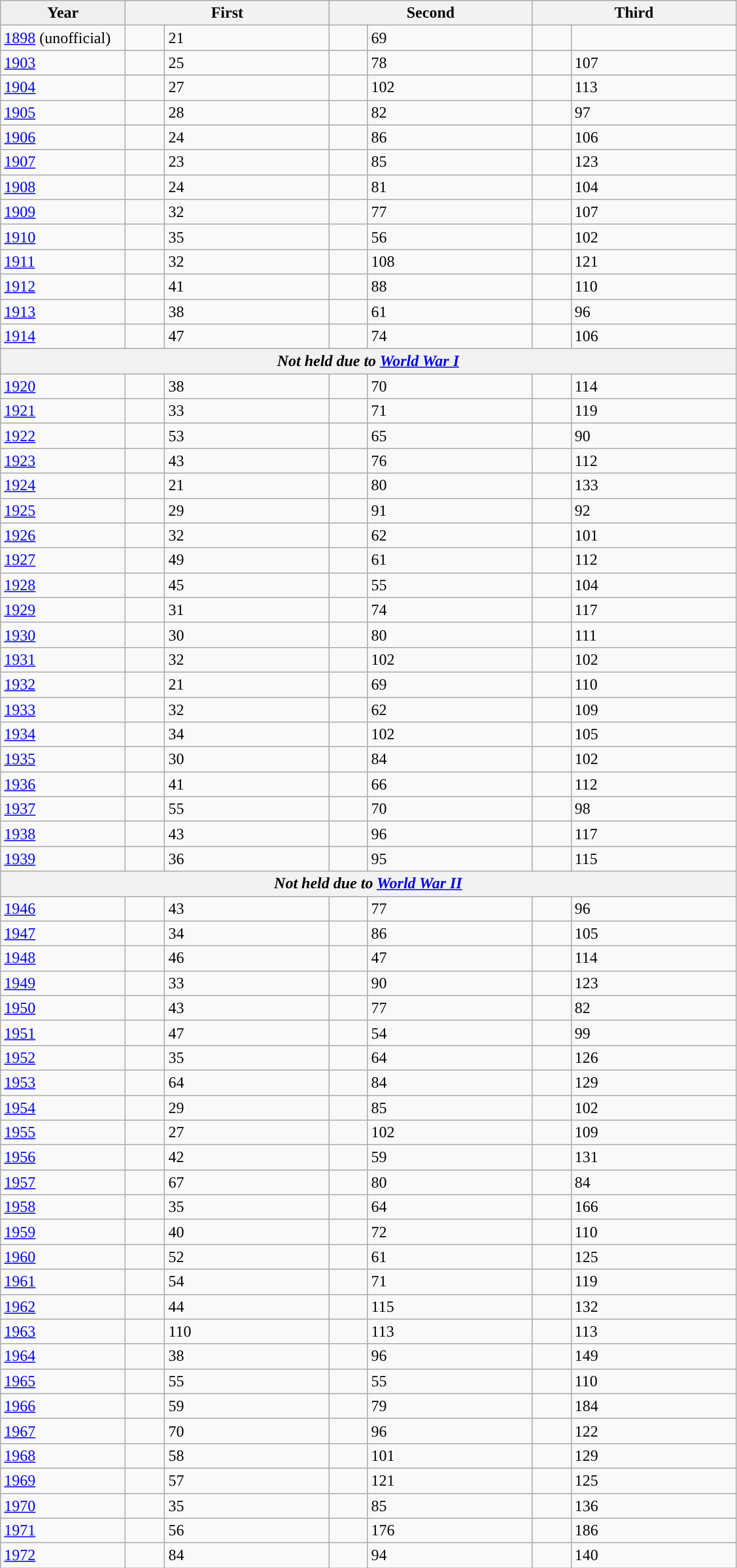<table class="wikitable" border="1" style="font-size:100%">
<tr align=center>
<th scope=col style="width:120px; background: #efefef;">Year</th>
<th scope=col colspan=2 style="width:200px;"> First</th>
<th scope=col colspan=2 style="width:200px;"> Second</th>
<th scope=col colspan=2 style="width:200px;"> Third</th>
</tr>
<tr>
<td><a href='#'>1898</a> (unofficial)</td>
<td></td>
<td>21</td>
<td></td>
<td>69</td>
<td></td>
<td></td>
</tr>
<tr>
<td><a href='#'>1903</a></td>
<td></td>
<td>25</td>
<td></td>
<td>78</td>
<td></td>
<td>107</td>
</tr>
<tr>
<td><a href='#'>1904</a></td>
<td></td>
<td>27</td>
<td></td>
<td>102</td>
<td></td>
<td>113</td>
</tr>
<tr>
<td><a href='#'>1905</a></td>
<td></td>
<td>28</td>
<td></td>
<td>82</td>
<td></td>
<td>97</td>
</tr>
<tr>
<td><a href='#'>1906</a></td>
<td></td>
<td>24</td>
<td></td>
<td>86</td>
<td></td>
<td>106</td>
</tr>
<tr>
<td><a href='#'>1907</a></td>
<td></td>
<td>23</td>
<td></td>
<td>85</td>
<td></td>
<td>123</td>
</tr>
<tr>
<td><a href='#'>1908</a></td>
<td></td>
<td>24</td>
<td></td>
<td>81</td>
<td></td>
<td>104</td>
</tr>
<tr>
<td><a href='#'>1909</a></td>
<td></td>
<td>32</td>
<td></td>
<td>77</td>
<td></td>
<td>107</td>
</tr>
<tr>
<td><a href='#'>1910</a></td>
<td></td>
<td>35</td>
<td></td>
<td>56</td>
<td></td>
<td>102</td>
</tr>
<tr>
<td><a href='#'>1911</a></td>
<td></td>
<td>32</td>
<td></td>
<td>108</td>
<td></td>
<td>121</td>
</tr>
<tr>
<td><a href='#'>1912</a></td>
<td></td>
<td>41</td>
<td></td>
<td>88</td>
<td></td>
<td>110</td>
</tr>
<tr>
<td><a href='#'>1913</a></td>
<td></td>
<td>38</td>
<td></td>
<td>61</td>
<td></td>
<td>96</td>
</tr>
<tr>
<td><a href='#'>1914</a></td>
<td></td>
<td>47</td>
<td></td>
<td>74</td>
<td></td>
<td>106</td>
</tr>
<tr>
<th colspan=7><em>Not held due to <a href='#'>World War I</a></em></th>
</tr>
<tr>
<td><a href='#'>1920</a></td>
<td></td>
<td>38</td>
<td></td>
<td>70</td>
<td></td>
<td>114</td>
</tr>
<tr>
<td><a href='#'>1921</a></td>
<td></td>
<td>33</td>
<td></td>
<td>71</td>
<td></td>
<td>119</td>
</tr>
<tr>
<td><a href='#'>1922</a></td>
<td></td>
<td>53</td>
<td></td>
<td>65</td>
<td></td>
<td>90</td>
</tr>
<tr>
<td><a href='#'>1923</a></td>
<td></td>
<td>43</td>
<td></td>
<td>76</td>
<td></td>
<td>112</td>
</tr>
<tr>
<td><a href='#'>1924</a></td>
<td></td>
<td>21</td>
<td></td>
<td>80</td>
<td></td>
<td>133</td>
</tr>
<tr>
<td><a href='#'>1925</a></td>
<td></td>
<td>29</td>
<td></td>
<td>91</td>
<td></td>
<td>92</td>
</tr>
<tr>
<td><a href='#'>1926</a></td>
<td></td>
<td>32</td>
<td></td>
<td>62</td>
<td></td>
<td>101</td>
</tr>
<tr>
<td><a href='#'>1927</a></td>
<td></td>
<td>49</td>
<td></td>
<td>61</td>
<td></td>
<td>112</td>
</tr>
<tr>
<td><a href='#'>1928</a></td>
<td></td>
<td>45</td>
<td></td>
<td>55</td>
<td></td>
<td>104</td>
</tr>
<tr>
<td><a href='#'>1929</a></td>
<td></td>
<td>31</td>
<td></td>
<td>74</td>
<td></td>
<td>117</td>
</tr>
<tr>
<td><a href='#'>1930</a></td>
<td></td>
<td>30</td>
<td></td>
<td>80</td>
<td></td>
<td>111</td>
</tr>
<tr>
<td><a href='#'>1931</a></td>
<td></td>
<td>32</td>
<td></td>
<td>102</td>
<td></td>
<td>102</td>
</tr>
<tr>
<td><a href='#'>1932</a></td>
<td></td>
<td>21</td>
<td></td>
<td>69</td>
<td></td>
<td>110</td>
</tr>
<tr>
<td><a href='#'>1933</a></td>
<td></td>
<td>32</td>
<td></td>
<td>62</td>
<td></td>
<td>109</td>
</tr>
<tr>
<td><a href='#'>1934</a></td>
<td></td>
<td>34</td>
<td></td>
<td>102</td>
<td></td>
<td>105</td>
</tr>
<tr>
<td><a href='#'>1935</a></td>
<td></td>
<td>30</td>
<td></td>
<td>84</td>
<td></td>
<td>102</td>
</tr>
<tr>
<td><a href='#'>1936</a></td>
<td></td>
<td>41</td>
<td></td>
<td>66</td>
<td></td>
<td>112</td>
</tr>
<tr>
<td><a href='#'>1937</a></td>
<td></td>
<td>55</td>
<td></td>
<td>70</td>
<td></td>
<td>98</td>
</tr>
<tr>
<td><a href='#'>1938</a></td>
<td></td>
<td>43</td>
<td></td>
<td>96</td>
<td></td>
<td>117</td>
</tr>
<tr>
<td><a href='#'>1939</a></td>
<td></td>
<td>36</td>
<td></td>
<td>95</td>
<td></td>
<td>115</td>
</tr>
<tr>
<th colspan=7><em>Not held due to <a href='#'>World War II</a></em></th>
</tr>
<tr>
<td><a href='#'>1946</a></td>
<td></td>
<td>43</td>
<td></td>
<td>77</td>
<td></td>
<td>96</td>
</tr>
<tr>
<td><a href='#'>1947</a></td>
<td></td>
<td>34</td>
<td></td>
<td>86</td>
<td></td>
<td>105</td>
</tr>
<tr>
<td><a href='#'>1948</a></td>
<td></td>
<td>46</td>
<td></td>
<td>47</td>
<td></td>
<td>114</td>
</tr>
<tr>
<td><a href='#'>1949</a></td>
<td></td>
<td>33</td>
<td></td>
<td>90</td>
<td></td>
<td>123</td>
</tr>
<tr>
<td><a href='#'>1950</a></td>
<td></td>
<td>43</td>
<td></td>
<td>77</td>
<td></td>
<td>82</td>
</tr>
<tr>
<td><a href='#'>1951</a></td>
<td></td>
<td>47</td>
<td></td>
<td>54</td>
<td></td>
<td>99</td>
</tr>
<tr>
<td><a href='#'>1952</a></td>
<td></td>
<td>35</td>
<td></td>
<td>64</td>
<td></td>
<td>126</td>
</tr>
<tr>
<td><a href='#'>1953</a></td>
<td></td>
<td>64</td>
<td></td>
<td>84</td>
<td></td>
<td>129</td>
</tr>
<tr>
<td><a href='#'>1954</a></td>
<td></td>
<td>29</td>
<td></td>
<td>85</td>
<td></td>
<td>102</td>
</tr>
<tr>
<td><a href='#'>1955</a></td>
<td></td>
<td>27</td>
<td></td>
<td>102</td>
<td></td>
<td>109</td>
</tr>
<tr>
<td><a href='#'>1956</a></td>
<td></td>
<td>42</td>
<td></td>
<td>59</td>
<td></td>
<td>131</td>
</tr>
<tr>
<td><a href='#'>1957</a></td>
<td></td>
<td>67</td>
<td></td>
<td>80</td>
<td></td>
<td>84</td>
</tr>
<tr>
<td><a href='#'>1958</a></td>
<td></td>
<td>35</td>
<td></td>
<td>64</td>
<td></td>
<td>166</td>
</tr>
<tr>
<td><a href='#'>1959</a></td>
<td></td>
<td>40</td>
<td></td>
<td>72</td>
<td></td>
<td>110</td>
</tr>
<tr>
<td><a href='#'>1960</a></td>
<td></td>
<td>52</td>
<td></td>
<td>61</td>
<td></td>
<td>125</td>
</tr>
<tr>
<td><a href='#'>1961</a></td>
<td></td>
<td>54</td>
<td></td>
<td>71</td>
<td></td>
<td>119</td>
</tr>
<tr>
<td><a href='#'>1962</a></td>
<td></td>
<td>44</td>
<td></td>
<td>115</td>
<td></td>
<td>132</td>
</tr>
<tr>
<td><a href='#'>1963</a></td>
<td></td>
<td>110</td>
<td></td>
<td>113</td>
<td></td>
<td>113</td>
</tr>
<tr>
<td><a href='#'>1964</a></td>
<td></td>
<td>38</td>
<td></td>
<td>96</td>
<td></td>
<td>149</td>
</tr>
<tr>
<td><a href='#'>1965</a></td>
<td></td>
<td>55</td>
<td></td>
<td>55</td>
<td></td>
<td>110</td>
</tr>
<tr>
<td><a href='#'>1966</a></td>
<td></td>
<td>59</td>
<td></td>
<td>79</td>
<td></td>
<td>184</td>
</tr>
<tr>
<td><a href='#'>1967</a></td>
<td></td>
<td>70</td>
<td></td>
<td>96</td>
<td></td>
<td>122</td>
</tr>
<tr>
<td><a href='#'>1968</a></td>
<td></td>
<td>58</td>
<td></td>
<td>101</td>
<td></td>
<td>129</td>
</tr>
<tr>
<td><a href='#'>1969</a></td>
<td></td>
<td>57</td>
<td></td>
<td>121</td>
<td></td>
<td>125</td>
</tr>
<tr>
<td><a href='#'>1970</a></td>
<td></td>
<td>35</td>
<td></td>
<td>85</td>
<td></td>
<td>136</td>
</tr>
<tr>
<td><a href='#'>1971</a></td>
<td></td>
<td>56</td>
<td></td>
<td>176</td>
<td></td>
<td>186</td>
</tr>
<tr>
<td><a href='#'>1972</a></td>
<td></td>
<td>84</td>
<td></td>
<td>94</td>
<td></td>
<td>140</td>
</tr>
</table>
